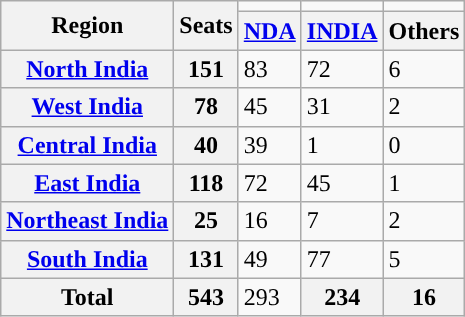<table class="sortable wikitable defaultcenter col1left" style="font-size: 100%">
<tr>
<th rowspan="2">Region</th>
<th rowspan="2">Seats</th>
<td></td>
<td></td>
<td></td>
</tr>
<tr>
<th><a href='#'>NDA</a></th>
<th><a href='#'>INDIA</a></th>
<th>Others</th>
</tr>
<tr>
<th><a href='#'>North India</a></th>
<th>151</th>
<td style="background:">83</td>
<td>72</td>
<td>6</td>
</tr>
<tr>
<th><a href='#'>West India</a></th>
<th>78</th>
<td style="background:">45</td>
<td>31</td>
<td>2</td>
</tr>
<tr>
<th><a href='#'>Central India</a></th>
<th>40</th>
<td style="background:">39</td>
<td>1</td>
<td>0</td>
</tr>
<tr>
<th><a href='#'>East India</a></th>
<th>118</th>
<td style="background:">72</td>
<td>45</td>
<td>1</td>
</tr>
<tr>
<th><a href='#'>Northeast India</a></th>
<th>25</th>
<td style="background:">16</td>
<td>7</td>
<td>2</td>
</tr>
<tr>
<th><a href='#'>South India</a></th>
<th>131</th>
<td>49</td>
<td style="background:">77</td>
<td>5</td>
</tr>
<tr>
<th>Total</th>
<th>543</th>
<td style="background:">293</td>
<th>234</th>
<th>16</th>
</tr>
</table>
